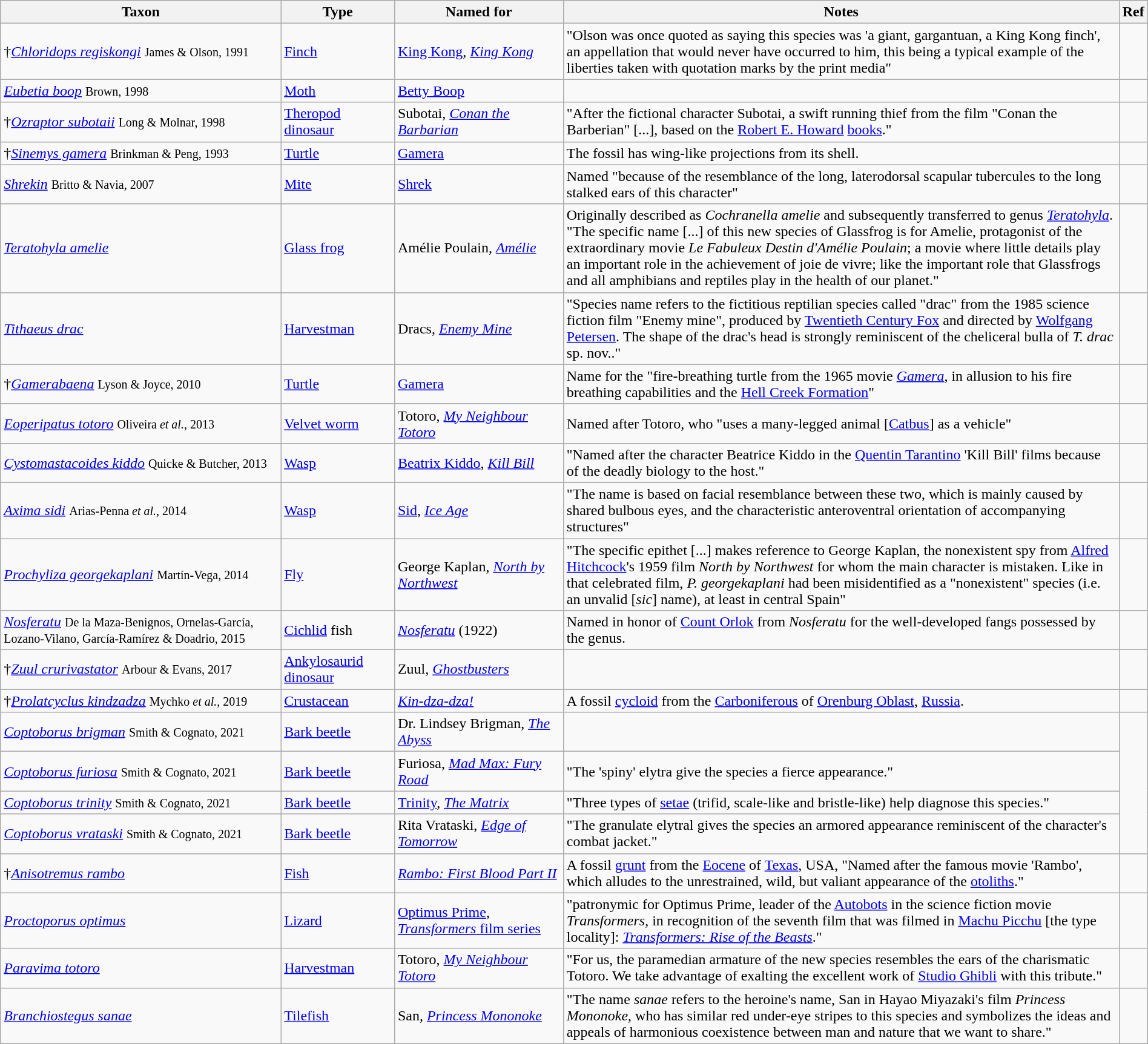<table class="wikitable sortable" width="100%">
<tr>
<th style="width:25%;">Taxon</th>
<th style="width:10%;">Type</th>
<th style="width:15%;">Named for</th>
<th style="width:50%;">Notes</th>
<th class="unsortable">Ref</th>
</tr>
<tr>
<td>†<em><a href='#'>Chloridops regiskongi</a></em> <small>James & Olson, 1991</small></td>
<td><a href='#'>Finch</a></td>
<td><a href='#'>King Kong</a>, <a href='#'><em>King Kong</em></a></td>
<td>"Olson was once quoted as saying this species was 'a giant, gargantuan, a King Kong finch', an appellation that would never have occurred to him, this being a typical example of the liberties taken with quotation marks by the print media"</td>
<td></td>
</tr>
<tr>
<td><em><a href='#'>Eubetia boop</a></em> <small>Brown, 1998</small></td>
<td><a href='#'>Moth</a></td>
<td><a href='#'>Betty Boop</a></td>
<td></td>
<td></td>
</tr>
<tr>
<td>†<em><a href='#'>Ozraptor subotaii</a></em> <small>Long & Molnar, 1998</small></td>
<td><a href='#'>Theropod</a> <a href='#'>dinosaur</a></td>
<td>Subotai, <a href='#'><em>Conan the Barbarian</em></a></td>
<td>"After the fictional character Subotai, a swift running thief from the film "Conan the Barberian" [...], based on the <a href='#'>Robert E. Howard</a> <a href='#'>books</a>."</td>
<td></td>
</tr>
<tr>
<td>†<a href='#'><em>Sinemys gamera</em></a> <small>Brinkman & Peng, 1993</small></td>
<td><a href='#'>Turtle</a></td>
<td><a href='#'>Gamera</a></td>
<td>The fossil has wing-like projections from its shell.</td>
<td></td>
</tr>
<tr>
<td><em><a href='#'>Shrekin</a></em> <small>Britto & Navia, 2007</small></td>
<td><a href='#'>Mite</a></td>
<td><a href='#'>Shrek</a></td>
<td>Named "because of the resemblance of the long, laterodorsal scapular tubercules to the long stalked ears of this character"</td>
<td></td>
</tr>
<tr>
<td><em><a href='#'>Teratohyla amelie</a></em> </td>
<td><a href='#'>Glass frog</a></td>
<td>Amélie Poulain, <em><a href='#'>Amélie</a></em></td>
<td>Originally described as <em>Cochranella amelie</em> and subsequently transferred to genus <em><a href='#'>Teratohyla</a></em>.<br>"The specific name [...] of this new species of Glassfrog is for Amelie, protagonist of the extraordinary movie <em>Le Fabuleux Destin d'Amélie Poulain</em>; a movie where little details play an important role in the achievement of joie de vivre; like the important role that Glassfrogs and all amphibians and reptiles play in the health of our planet."</td>
<td><br></td>
</tr>
<tr>
<td><em><a href='#'>Tithaeus drac</a></em> </td>
<td><a href='#'>Harvestman</a></td>
<td>Dracs, <em><a href='#'>Enemy Mine</a></em></td>
<td>"Species name refers to the fictitious reptilian species called "drac" from the 1985 science fiction film "Enemy mine", produced by <a href='#'>Twentieth Century Fox</a> and directed by <a href='#'>Wolfgang Petersen</a>. The shape of the drac's head is strongly reminiscent of the cheliceral bulla of <em>T. drac</em> sp. nov.."</td>
<td></td>
</tr>
<tr>
<td>†<em><a href='#'>Gamerabaena</a></em> <small>Lyson & Joyce, 2010</small></td>
<td><a href='#'>Turtle</a></td>
<td><a href='#'>Gamera</a></td>
<td>Name for the "fire-breathing turtle from the 1965 movie <em><a href='#'>Gamera</a></em>, in allusion to his fire breathing capabilities and the <a href='#'>Hell Creek Formation</a>"</td>
<td></td>
</tr>
<tr>
<td><em><a href='#'>Eoperipatus totoro</a></em> <small>Oliveira <em>et al.</em>, 2013</small></td>
<td><a href='#'>Velvet worm</a></td>
<td>Totoro, <em><a href='#'>My Neighbour Totoro</a></em></td>
<td>Named after Totoro, who "uses a many-legged animal [<a href='#'>Catbus</a>] as a vehicle"</td>
<td></td>
</tr>
<tr>
<td><em><a href='#'>Cystomastacoides kiddo</a></em> <small>Quicke & Butcher, 2013</small></td>
<td><a href='#'>Wasp</a></td>
<td><a href='#'>Beatrix Kiddo</a>, <em><a href='#'>Kill Bill</a></em></td>
<td>"Named after the character Beatrice Kiddo in the <a href='#'>Quentin Tarantino</a> 'Kill Bill' films because of the deadly biology to the host."</td>
<td></td>
</tr>
<tr>
<td><em><a href='#'>Axima sidi</a></em> <small>Arias-Penna <em>et al.</em>, 2014</small></td>
<td><a href='#'>Wasp</a></td>
<td><a href='#'>Sid</a>, <a href='#'><em>Ice Age</em></a></td>
<td>"The name is based on facial resemblance between these two, which is mainly caused by shared bulbous eyes, and the characteristic anteroventral orientation of accompanying structures"</td>
<td></td>
</tr>
<tr>
<td><em><a href='#'>Prochyliza georgekaplani</a></em> <small>Martín-Vega, 2014</small></td>
<td><a href='#'>Fly</a></td>
<td>George Kaplan, <em><a href='#'>North by Northwest</a></em></td>
<td>"The specific epithet [...] makes reference to George Kaplan, the nonexistent spy from <a href='#'>Alfred Hitchcock</a>'s 1959 film <em>North by Northwest</em> for whom the main character is mistaken. Like in that celebrated film, <em>P. georgekaplani</em> had been misidentified as a "nonexistent" species (i.e. an unvalid [<em>sic</em>] name), at least in central Spain"</td>
<td></td>
</tr>
<tr>
<td><em><a href='#'>Nosferatu</a></em> <small>De la Maza-Benignos, Ornelas-García, Lozano-Vilano, García-Ramírez & Doadrio, 2015</small></td>
<td><a href='#'>Cichlid</a> fish</td>
<td><em><a href='#'>Nosferatu</a></em> (1922)</td>
<td>Named in honor of <a href='#'>Count Orlok</a> from <em>Nosferatu</em> for the well-developed fangs possessed by the genus.</td>
<td></td>
</tr>
<tr>
<td>†<em><a href='#'>Zuul crurivastator</a></em> <small>Arbour & Evans, 2017</small></td>
<td><a href='#'>Ankylosaurid</a> <a href='#'>dinosaur</a></td>
<td>Zuul, <em><a href='#'>Ghostbusters</a></em></td>
<td></td>
<td></td>
</tr>
<tr>
<td>†<em><a href='#'>Prolatcyclus kindzadza</a></em> <small>Mychko <em>et al.</em>, 2019</small></td>
<td><a href='#'>Crustacean</a></td>
<td><em><a href='#'>Kin-dza-dza!</a></em></td>
<td>A fossil <a href='#'>cycloid</a> from the <a href='#'>Carboniferous</a> of <a href='#'>Orenburg Oblast</a>, <a href='#'>Russia</a>.</td>
<td></td>
</tr>
<tr>
<td><em><a href='#'>Coptoborus brigman</a></em> <small>Smith & Cognato, 2021</small></td>
<td><a href='#'>Bark beetle</a></td>
<td>Dr. Lindsey Brigman, <em><a href='#'>The Abyss</a></em></td>
<td></td>
<td rowspan="4"></td>
</tr>
<tr>
<td><em><a href='#'>Coptoborus furiosa</a></em> <small>Smith & Cognato, 2021</small></td>
<td><a href='#'>Bark beetle</a></td>
<td>Furiosa, <em><a href='#'>Mad Max: Fury Road</a></em></td>
<td>"The 'spiny' elytra give the species a fierce appearance."</td>
</tr>
<tr>
<td><em><a href='#'>Coptoborus trinity</a></em> <small>Smith & Cognato, 2021</small></td>
<td><a href='#'>Bark beetle</a></td>
<td><a href='#'>Trinity</a>, <em><a href='#'>The Matrix</a></em></td>
<td>"Three types of <a href='#'>setae</a> (trifid, scale-like and bristle-like) help diagnose this species."</td>
</tr>
<tr>
<td><em><a href='#'>Coptoborus vrataski</a></em> <small>Smith & Cognato, 2021</small></td>
<td><a href='#'>Bark beetle</a></td>
<td>Rita Vrataski, <em><a href='#'>Edge of Tomorrow</a></em></td>
<td>"The granulate elytral gives the species an armored appearance reminiscent of the character's combat jacket."</td>
</tr>
<tr>
<td>†<em><a href='#'>Anisotremus rambo</a></em> </td>
<td><a href='#'>Fish</a></td>
<td><em><a href='#'>Rambo: First Blood Part II</a></em></td>
<td>A fossil <a href='#'>grunt</a> from the <a href='#'>Eocene</a> of <a href='#'>Texas</a>, USA, "Named after the famous movie 'Rambo', which alludes to the unrestrained, wild, but valiant appearance of the <a href='#'>otoliths</a>."</td>
<td></td>
</tr>
<tr>
<td><em><a href='#'>Proctoporus optimus</a></em> </td>
<td><a href='#'>Lizard</a></td>
<td><a href='#'>Optimus Prime</a>, <a href='#'><em>Transformers</em> film series</a></td>
<td>"patronymic for Optimus Prime, leader of the <a href='#'>Autobots</a> in the science fiction movie <em>Transformers</em>, in recognition of the seventh film that was filmed in <a href='#'>Machu Picchu</a> [the type locality]: <em><a href='#'>Transformers: Rise of the Beasts</a></em>."</td>
<td></td>
</tr>
<tr>
<td><em><a href='#'>Paravima totoro</a></em> </td>
<td><a href='#'>Harvestman</a></td>
<td>Totoro, <em><a href='#'>My Neighbour Totoro</a></em></td>
<td>"For us, the paramedian armature of the new species resembles the ears of the charismatic Totoro. We take advantage of exalting the excellent work of <a href='#'>Studio Ghibli</a> with this tribute."</td>
<td></td>
</tr>
<tr>
<td><em><a href='#'>Branchiostegus sanae</a></em> </td>
<td><a href='#'>Tilefish</a></td>
<td>San, <em><a href='#'>Princess Mononoke</a></em></td>
<td>"The name <em>sanae</em> refers to the heroine's name, San in Hayao Miyazaki's film <em>Princess Mononoke</em>, who has similar red under-eye stripes to this species and symbolizes the ideas and appeals of harmonious coexistence between man and nature that we want to share."</td>
<td></td>
</tr>
</table>
